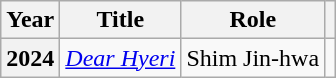<table class="wikitable plainrowheaders">
<tr>
<th scope="col">Year</th>
<th scope="col">Title</th>
<th scope="col">Role</th>
<th scope="col" class="unsortable"></th>
</tr>
<tr>
<th scope="row">2024</th>
<td><em><a href='#'>Dear Hyeri</a></em></td>
<td>Shim Jin-hwa</td>
<td style="text-align:center"></td>
</tr>
</table>
